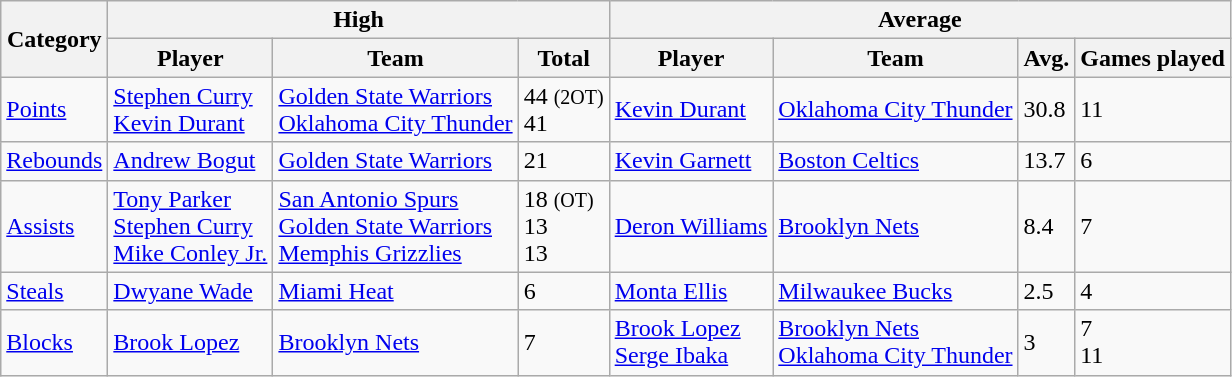<table class=wikitable style="text-align:left;">
<tr>
<th rowspan=2>Category</th>
<th colspan=3>High</th>
<th colspan=4>Average</th>
</tr>
<tr>
<th>Player</th>
<th>Team</th>
<th>Total</th>
<th>Player</th>
<th>Team</th>
<th>Avg.</th>
<th>Games played</th>
</tr>
<tr>
<td><a href='#'>Points</a></td>
<td><a href='#'>Stephen Curry</a><br><a href='#'>Kevin Durant</a></td>
<td><a href='#'>Golden State Warriors</a><br><a href='#'>Oklahoma City Thunder</a></td>
<td>44 <small>(2OT)</small><br>41</td>
<td><a href='#'>Kevin Durant</a></td>
<td><a href='#'>Oklahoma City Thunder</a></td>
<td>30.8</td>
<td>11</td>
</tr>
<tr>
<td><a href='#'>Rebounds</a></td>
<td><a href='#'>Andrew Bogut</a></td>
<td><a href='#'>Golden State Warriors</a></td>
<td>21</td>
<td><a href='#'>Kevin Garnett</a></td>
<td><a href='#'>Boston Celtics</a></td>
<td>13.7</td>
<td>6</td>
</tr>
<tr>
<td><a href='#'>Assists</a></td>
<td><a href='#'>Tony Parker</a><br><a href='#'>Stephen Curry</a><br><a href='#'>Mike Conley Jr.</a></td>
<td><a href='#'>San Antonio Spurs</a><br><a href='#'>Golden State Warriors</a><br><a href='#'>Memphis Grizzlies</a></td>
<td>18 <small>(OT)</small><br>13<br>13</td>
<td><a href='#'>Deron Williams</a></td>
<td><a href='#'>Brooklyn Nets</a></td>
<td>8.4</td>
<td>7</td>
</tr>
<tr>
<td><a href='#'>Steals</a></td>
<td><a href='#'>Dwyane Wade</a></td>
<td><a href='#'>Miami Heat</a></td>
<td>6</td>
<td><a href='#'>Monta Ellis</a></td>
<td><a href='#'>Milwaukee Bucks</a></td>
<td>2.5</td>
<td>4</td>
</tr>
<tr>
<td><a href='#'>Blocks</a></td>
<td><a href='#'>Brook Lopez</a></td>
<td><a href='#'>Brooklyn Nets</a></td>
<td>7</td>
<td><a href='#'>Brook Lopez</a><br><a href='#'>Serge Ibaka</a></td>
<td><a href='#'>Brooklyn Nets</a><br><a href='#'>Oklahoma City Thunder</a></td>
<td>3</td>
<td>7<br>11</td>
</tr>
</table>
